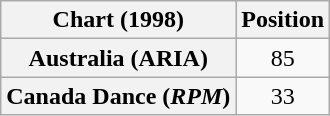<table class="wikitable plainrowheaders" style="text-align:center">
<tr>
<th>Chart (1998)</th>
<th>Position</th>
</tr>
<tr>
<th scope="row">Australia (ARIA)</th>
<td>85</td>
</tr>
<tr>
<th scope="row">Canada Dance (<em>RPM</em>)</th>
<td>33</td>
</tr>
</table>
